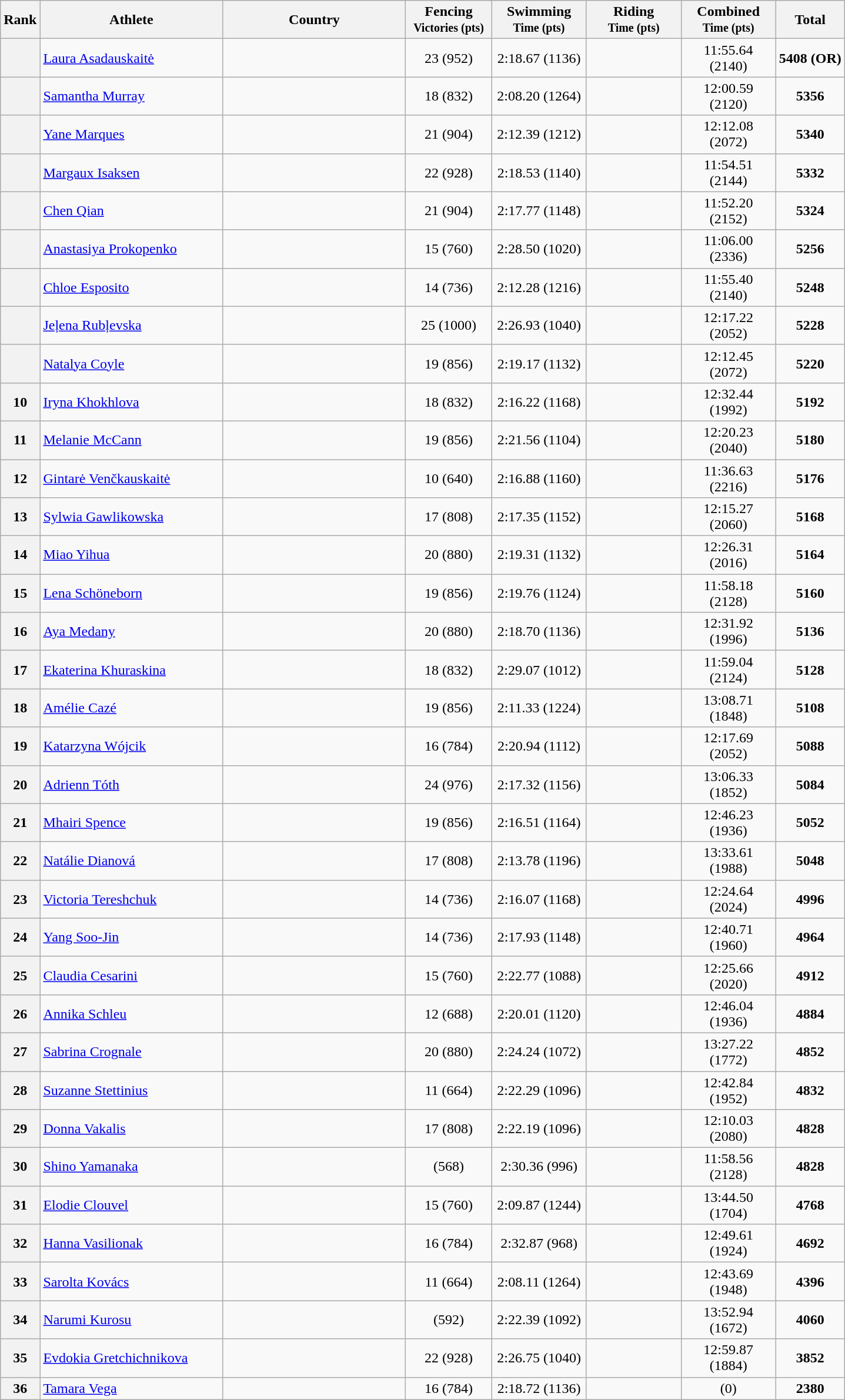<table class="wikitable sortable" style="text-align:center;">
<tr>
<th width=30>Rank</th>
<th width=200>Athlete</th>
<th width=200>Country</th>
<th width=90>Fencing <br><small>Victories (pts)</small></th>
<th width=100>Swimming <br><small>Time (pts)</small></th>
<th width=100>Riding <br><small>Time (pts)</small></th>
<th width=100>Combined <br><small>Time (pts)</small></th>
<th>Total</th>
</tr>
<tr>
<th></th>
<td align=left><a href='#'>Laura Asadauskaitė</a></td>
<td align=left></td>
<td>23 (952)</td>
<td>2:18.67 (1136)</td>
<td></td>
<td>11:55.64 (2140)</td>
<td><strong>5408</strong> <strong>(OR)</strong></td>
</tr>
<tr>
<th></th>
<td align=left><a href='#'>Samantha Murray</a></td>
<td align=left></td>
<td>18 (832)</td>
<td>2:08.20 (1264)</td>
<td></td>
<td>12:00.59 (2120)</td>
<td><strong>5356</strong></td>
</tr>
<tr>
<th></th>
<td align=left><a href='#'>Yane Marques</a></td>
<td align=left></td>
<td>21 (904)</td>
<td>2:12.39 (1212)</td>
<td></td>
<td>12:12.08 (2072)</td>
<td><strong>5340</strong></td>
</tr>
<tr>
<th></th>
<td align=left><a href='#'>Margaux Isaksen</a></td>
<td align=left></td>
<td>22 (928)</td>
<td>2:18.53 (1140)</td>
<td></td>
<td>11:54.51 (2144)</td>
<td><strong>5332</strong></td>
</tr>
<tr>
<th></th>
<td align=left><a href='#'>Chen Qian</a></td>
<td align=left></td>
<td>21 (904)</td>
<td>2:17.77 (1148)</td>
<td></td>
<td>11:52.20 (2152)</td>
<td><strong>5324</strong></td>
</tr>
<tr>
<th></th>
<td align=left><a href='#'>Anastasiya Prokopenko</a></td>
<td align=left></td>
<td>15 (760)</td>
<td>2:28.50 (1020)</td>
<td></td>
<td>11:06.00 (2336)</td>
<td><strong>5256</strong></td>
</tr>
<tr>
<th></th>
<td align=left><a href='#'>Chloe Esposito</a></td>
<td align=left></td>
<td>14 (736)</td>
<td>2:12.28 (1216)</td>
<td></td>
<td>11:55.40 (2140)</td>
<td><strong>5248</strong></td>
</tr>
<tr>
<th></th>
<td align=left><a href='#'>Jeļena Rubļevska</a></td>
<td align=left></td>
<td>25 (1000)</td>
<td>2:26.93 (1040)</td>
<td></td>
<td>12:17.22 (2052)</td>
<td><strong>5228</strong></td>
</tr>
<tr>
<th></th>
<td align=left><a href='#'>Natalya Coyle</a></td>
<td align=left></td>
<td>19 (856)</td>
<td>2:19.17 (1132)</td>
<td></td>
<td>12:12.45 (2072)</td>
<td><strong>5220</strong></td>
</tr>
<tr>
<th>10</th>
<td align=left><a href='#'>Iryna Khokhlova</a></td>
<td align=left></td>
<td>18 (832)</td>
<td>2:16.22 (1168)</td>
<td></td>
<td>12:32.44 (1992)</td>
<td><strong>5192</strong></td>
</tr>
<tr>
<th>11</th>
<td align=left><a href='#'>Melanie McCann</a></td>
<td align=left></td>
<td>19 (856)</td>
<td>2:21.56 (1104)</td>
<td></td>
<td>12:20.23 (2040)</td>
<td><strong>5180</strong></td>
</tr>
<tr>
<th>12</th>
<td align=left><a href='#'>Gintarė Venčkauskaitė</a></td>
<td align=left></td>
<td>10 (640)</td>
<td>2:16.88 (1160)</td>
<td></td>
<td>11:36.63 (2216)</td>
<td><strong>5176</strong></td>
</tr>
<tr>
<th>13</th>
<td align=left><a href='#'>Sylwia Gawlikowska</a></td>
<td align=left></td>
<td>17 (808)</td>
<td>2:17.35 (1152)</td>
<td></td>
<td>12:15.27 (2060)</td>
<td><strong>5168</strong></td>
</tr>
<tr>
<th>14</th>
<td align=left><a href='#'>Miao Yihua</a></td>
<td align=left></td>
<td>20 (880)</td>
<td>2:19.31 (1132)</td>
<td></td>
<td>12:26.31 (2016)</td>
<td><strong>5164</strong></td>
</tr>
<tr>
<th>15</th>
<td align=left><a href='#'>Lena Schöneborn</a></td>
<td align=left></td>
<td>19 (856)</td>
<td>2:19.76 (1124)</td>
<td></td>
<td>11:58.18 (2128)</td>
<td><strong>5160</strong></td>
</tr>
<tr>
<th>16</th>
<td align=left><a href='#'>Aya Medany</a></td>
<td align=left></td>
<td>20 (880)</td>
<td>2:18.70 (1136)</td>
<td></td>
<td>12:31.92 (1996)</td>
<td><strong>5136</strong></td>
</tr>
<tr>
<th>17</th>
<td align=left><a href='#'>Ekaterina Khuraskina</a></td>
<td align=left></td>
<td>18 (832)</td>
<td>2:29.07 (1012)</td>
<td></td>
<td>11:59.04 (2124)</td>
<td><strong>5128</strong></td>
</tr>
<tr>
<th>18</th>
<td align=left><a href='#'>Amélie Cazé</a></td>
<td align=left></td>
<td>19 (856)</td>
<td>2:11.33 (1224)</td>
<td></td>
<td>13:08.71 (1848)</td>
<td><strong>5108</strong></td>
</tr>
<tr>
<th>19</th>
<td align=left><a href='#'>Katarzyna Wójcik</a></td>
<td align=left></td>
<td>16 (784)</td>
<td>2:20.94 (1112)</td>
<td></td>
<td>12:17.69 (2052)</td>
<td><strong>5088</strong></td>
</tr>
<tr>
<th>20</th>
<td align=left><a href='#'>Adrienn Tóth</a></td>
<td align=left></td>
<td>24 (976)</td>
<td>2:17.32 (1156)</td>
<td></td>
<td>13:06.33 (1852)</td>
<td><strong>5084</strong></td>
</tr>
<tr>
<th>21</th>
<td align=left><a href='#'>Mhairi Spence</a></td>
<td align=left></td>
<td>19 (856)</td>
<td>2:16.51 (1164)</td>
<td></td>
<td>12:46.23 (1936)</td>
<td><strong>5052</strong></td>
</tr>
<tr>
<th>22</th>
<td align=left><a href='#'>Natálie Dianová</a></td>
<td align=left></td>
<td>17 (808)</td>
<td>2:13.78 (1196)</td>
<td></td>
<td>13:33.61 (1988)</td>
<td><strong>5048</strong></td>
</tr>
<tr>
<th>23</th>
<td align=left><a href='#'>Victoria Tereshchuk</a></td>
<td align=left></td>
<td>14 (736)</td>
<td>2:16.07 (1168)</td>
<td></td>
<td>12:24.64 (2024)</td>
<td><strong>4996</strong></td>
</tr>
<tr>
<th>24</th>
<td align=left><a href='#'>Yang Soo-Jin</a></td>
<td align=left></td>
<td>14 (736)</td>
<td>2:17.93 (1148)</td>
<td></td>
<td>12:40.71 (1960)</td>
<td><strong>4964</strong></td>
</tr>
<tr>
<th>25</th>
<td align=left><a href='#'>Claudia Cesarini</a></td>
<td align=left></td>
<td>15 (760)</td>
<td>2:22.77 (1088)</td>
<td></td>
<td>12:25.66 (2020)</td>
<td><strong>4912</strong></td>
</tr>
<tr>
<th>26</th>
<td align=left><a href='#'>Annika Schleu</a></td>
<td align=left></td>
<td>12 (688)</td>
<td>2:20.01 (1120)</td>
<td></td>
<td>12:46.04 (1936)</td>
<td><strong>4884</strong></td>
</tr>
<tr>
<th>27</th>
<td align=left><a href='#'>Sabrina Crognale</a></td>
<td align=left></td>
<td>20 (880)</td>
<td>2:24.24 (1072)</td>
<td></td>
<td>13:27.22 (1772)</td>
<td><strong>4852</strong></td>
</tr>
<tr>
<th>28</th>
<td align=left><a href='#'>Suzanne Stettinius</a></td>
<td align=left></td>
<td>11 (664)</td>
<td>2:22.29 (1096)</td>
<td></td>
<td>12:42.84 (1952)</td>
<td><strong>4832</strong></td>
</tr>
<tr>
<th>29</th>
<td align=left><a href='#'>Donna Vakalis</a></td>
<td align=left></td>
<td>17 (808)</td>
<td>2:22.19 (1096)</td>
<td></td>
<td>12:10.03 (2080)</td>
<td><strong>4828</strong></td>
</tr>
<tr>
<th>30</th>
<td align=left><a href='#'>Shino Yamanaka</a></td>
<td align=left></td>
<td> (568)</td>
<td>2:30.36 (996)</td>
<td></td>
<td>11:58.56 (2128)</td>
<td><strong>4828</strong></td>
</tr>
<tr>
<th>31</th>
<td align=left><a href='#'>Elodie Clouvel</a></td>
<td align=left></td>
<td>15 (760)</td>
<td>2:09.87 (1244)</td>
<td></td>
<td>13:44.50 (1704)</td>
<td><strong>4768</strong></td>
</tr>
<tr>
<th>32</th>
<td align=left><a href='#'>Hanna Vasilionak</a></td>
<td align=left></td>
<td>16 (784)</td>
<td>2:32.87 (968)</td>
<td></td>
<td>12:49.61 (1924)</td>
<td><strong>4692</strong></td>
</tr>
<tr>
<th>33</th>
<td align=left><a href='#'>Sarolta Kovács</a></td>
<td align=left></td>
<td>11 (664)</td>
<td>2:08.11 (1264)</td>
<td></td>
<td>12:43.69 (1948)</td>
<td><strong>4396</strong></td>
</tr>
<tr>
<th>34</th>
<td align=left><a href='#'>Narumi Kurosu</a></td>
<td align=left></td>
<td> (592)</td>
<td>2:22.39 (1092)</td>
<td></td>
<td>13:52.94 (1672)</td>
<td><strong>4060</strong></td>
</tr>
<tr>
<th>35</th>
<td align=left><a href='#'>Evdokia Gretchichnikova</a></td>
<td align=left></td>
<td>22 (928)</td>
<td>2:26.75 (1040)</td>
<td></td>
<td>12:59.87 (1884)</td>
<td><strong>3852</strong></td>
</tr>
<tr>
<th>36</th>
<td align=left><a href='#'>Tamara Vega</a></td>
<td align=left></td>
<td>16 (784)</td>
<td>2:18.72 (1136)</td>
<td></td>
<td> (0)</td>
<td><strong>2380</strong></td>
</tr>
</table>
